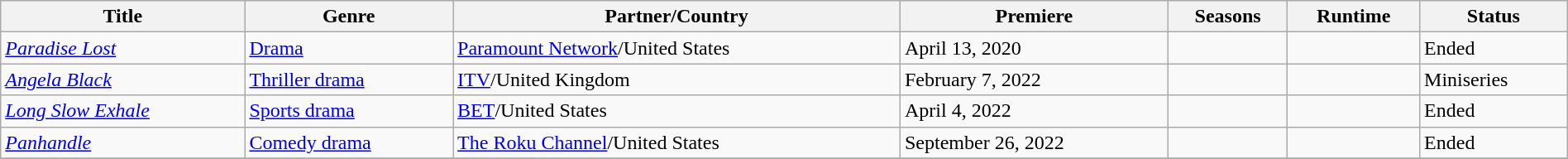<table class="wikitable sortable" style="width:100%;">
<tr>
<th>Title</th>
<th>Genre</th>
<th>Partner/Country</th>
<th>Premiere</th>
<th>Seasons</th>
<th>Runtime</th>
<th>Status</th>
</tr>
<tr>
<td><em><a href='#'>Paradise Lost</a></em></td>
<td><a href='#'>Drama</a></td>
<td><a href='#'>Paramount Network</a>/United States</td>
<td>April 13, 2020</td>
<td></td>
<td></td>
<td>Ended</td>
</tr>
<tr>
<td><em><a href='#'>Angela Black</a></em></td>
<td><a href='#'>Thriller drama</a></td>
<td><a href='#'>ITV</a>/United Kingdom</td>
<td>February 7, 2022</td>
<td></td>
<td></td>
<td>Miniseries</td>
</tr>
<tr>
<td><em><a href='#'>Long Slow Exhale</a></em></td>
<td><a href='#'>Sports drama</a></td>
<td><a href='#'>BET</a>/United States</td>
<td>April 4, 2022</td>
<td></td>
<td></td>
<td>Ended</td>
</tr>
<tr>
<td><em><a href='#'> Panhandle</a></em></td>
<td><a href='#'>Comedy drama</a></td>
<td><a href='#'>The Roku Channel</a>/United States</td>
<td>September 26, 2022</td>
<td></td>
<td></td>
<td>Ended</td>
</tr>
<tr>
</tr>
</table>
